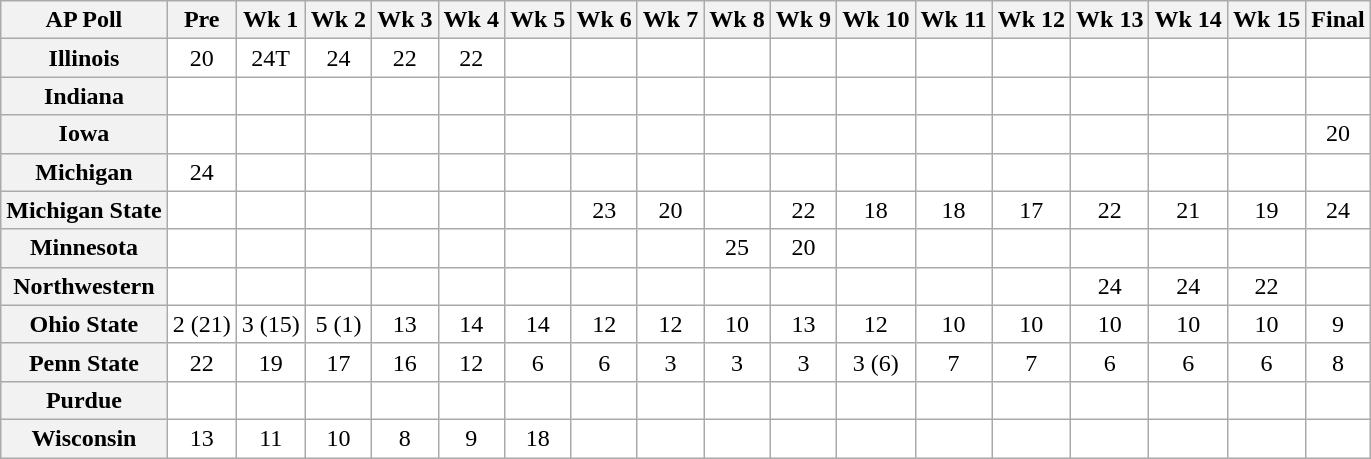<table class="wikitable" style="white-space:nowrap;">
<tr>
<th>AP Poll</th>
<th>Pre</th>
<th>Wk 1</th>
<th>Wk 2</th>
<th>Wk 3</th>
<th>Wk 4</th>
<th>Wk 5</th>
<th>Wk 6</th>
<th>Wk 7</th>
<th>Wk 8</th>
<th>Wk 9</th>
<th>Wk 10</th>
<th>Wk 11</th>
<th>Wk 12</th>
<th>Wk 13</th>
<th>Wk 14</th>
<th>Wk 15</th>
<th>Final</th>
</tr>
<tr style="text-align:center;">
<th>Illinois</th>
<td style="background:#FFF;">20</td>
<td style="background:#FFF;">24T</td>
<td style="background:#FFF;">24</td>
<td style="background:#FFF;">22</td>
<td style="background:#FFF;">22</td>
<td style="background:#FFF;"></td>
<td style="background:#FFF;"></td>
<td style="background:#FFF;"></td>
<td style="background:#FFF;"></td>
<td style="background:#FFF;"></td>
<td style="background:#FFF;"></td>
<td style="background:#FFF;"></td>
<td style="background:#FFF;"></td>
<td style="background:#FFF;"></td>
<td style="background:#FFF;"></td>
<td style="background:#FFF;"></td>
<td style="background:#FFF;"></td>
</tr>
<tr style="text-align:center;">
<th>Indiana</th>
<td style="background:#FFF;"></td>
<td style="background:#FFF;"></td>
<td style="background:#FFF;"></td>
<td style="background:#FFF;"></td>
<td style="background:#FFF;"></td>
<td style="background:#FFF;"></td>
<td style="background:#FFF;"></td>
<td style="background:#FFF;"></td>
<td style="background:#FFF;"></td>
<td style="background:#FFF;"></td>
<td style="background:#FFF;"></td>
<td style="background:#FFF;"></td>
<td style="background:#FFF;"></td>
<td style="background:#FFF;"></td>
<td style="background:#FFF;"></td>
<td style="background:#FFF;"></td>
<td style="background:#FFF;"></td>
</tr>
<tr style="text-align:center;">
<th>Iowa</th>
<td style="background:#FFF;"></td>
<td style="background:#FFF;"></td>
<td style="background:#FFF;"></td>
<td style="background:#FFF;"></td>
<td style="background:#FFF;"></td>
<td style="background:#FFF;"></td>
<td style="background:#FFF;"></td>
<td style="background:#FFF;"></td>
<td style="background:#FFF;"></td>
<td style="background:#FFF;"></td>
<td style="background:#FFF;"></td>
<td style="background:#FFF;"></td>
<td style="background:#FFF;"></td>
<td style="background:#FFF;"></td>
<td style="background:#FFF;"></td>
<td style="background:#FFF;"></td>
<td style="background:#FFF;">20</td>
</tr>
<tr style="text-align:center;">
<th>Michigan</th>
<td style="background:#FFF;">24</td>
<td style="background:#FFF;"></td>
<td style="background:#FFF;"></td>
<td style="background:#FFF;"></td>
<td style="background:#FFF;"></td>
<td style="background:#FFF;"></td>
<td style="background:#FFF;"></td>
<td style="background:#FFF;"></td>
<td style="background:#FFF;"></td>
<td style="background:#FFF;"></td>
<td style="background:#FFF;"></td>
<td style="background:#FFF;"></td>
<td style="background:#FFF;"></td>
<td style="background:#FFF;"></td>
<td style="background:#FFF;"></td>
<td style="background:#FFF;"></td>
<td style="background:#FFF;"></td>
</tr>
<tr style="text-align:center;">
<th>Michigan State</th>
<td style="background:#FFF;"></td>
<td style="background:#FFF;"></td>
<td style="background:#FFF;"></td>
<td style="background:#FFF;"></td>
<td style="background:#FFF;"></td>
<td style="background:#FFF;"></td>
<td style="background:#FFF;">23</td>
<td style="background:#FFF;">20</td>
<td style="background:#FFF;"></td>
<td style="background:#FFF;">22</td>
<td style="background:#FFF;">18</td>
<td style="background:#FFF;">18</td>
<td style="background:#FFF;">17</td>
<td style="background:#FFF;">22</td>
<td style="background:#FFF;">21</td>
<td style="background:#FFF;">19</td>
<td style="background:#FFF;">24</td>
</tr>
<tr style="text-align:center;">
<th>Minnesota</th>
<td style="background:#FFF;"></td>
<td style="background:#FFF;"></td>
<td style="background:#FFF;"></td>
<td style="background:#FFF;"></td>
<td style="background:#FFF;"></td>
<td style="background:#FFF;"></td>
<td style="background:#FFF;"></td>
<td style="background:#FFF;"></td>
<td style="background:#FFF;">25</td>
<td style="background:#FFF;">20</td>
<td style="background:#FFF;"></td>
<td style="background:#FFF;"></td>
<td style="background:#FFF;"></td>
<td style="background:#FFF;"></td>
<td style="background:#FFF;"></td>
<td style="background:#FFF;"></td>
<td style="background:#FFF;"></td>
</tr>
<tr style="text-align:center;">
<th>Northwestern</th>
<td style="background:#FFF;"></td>
<td style="background:#FFF;"></td>
<td style="background:#FFF;"></td>
<td style="background:#FFF;"></td>
<td style="background:#FFF;"></td>
<td style="background:#FFF;"></td>
<td style="background:#FFF;"></td>
<td style="background:#FFF;"></td>
<td style="background:#FFF;"></td>
<td style="background:#FFF;"></td>
<td style="background:#FFF;"></td>
<td style="background:#FFF;"></td>
<td style="background:#FFF;"></td>
<td style="background:#FFF;">24</td>
<td style="background:#FFF;">24</td>
<td style="background:#FFF;">22</td>
<td style="background:#FFF;"></td>
</tr>
<tr style="text-align:center;">
<th>Ohio State</th>
<td style="background:#FFF;">2 (21)</td>
<td style="background:#FFF;">3 (15)</td>
<td style="background:#FFF;">5 (1)</td>
<td style="background:#FFF;">13</td>
<td style="background:#FFF;">14</td>
<td style="background:#FFF;">14</td>
<td style="background:#FFF;">12</td>
<td style="background:#FFF;">12</td>
<td style="background:#FFF;">10</td>
<td style="background:#FFF;">13</td>
<td style="background:#FFF;">12</td>
<td style="background:#FFF;">10</td>
<td style="background:#FFF;">10</td>
<td style="background:#FFF;">10</td>
<td style="background:#FFF;">10</td>
<td style="background:#FFF;">10</td>
<td style="background:#FFF;">9</td>
</tr>
<tr style="text-align:center;">
<th>Penn State</th>
<td style="background:#FFF;">22</td>
<td style="background:#FFF;">19</td>
<td style="background:#FFF;">17</td>
<td style="background:#FFF;">16</td>
<td style="background:#FFF;">12</td>
<td style="background:#FFF;">6</td>
<td style="background:#FFF;">6</td>
<td style="background:#FFF;">3</td>
<td style="background:#FFF;">3</td>
<td style="background:#FFF;">3</td>
<td style="background:#FFF;">3 (6)</td>
<td style="background:#FFF;">7</td>
<td style="background:#FFF;">7</td>
<td style="background:#FFF;">6</td>
<td style="background:#FFF;">6</td>
<td style="background:#FFF;">6</td>
<td style="background:#FFF;">8</td>
</tr>
<tr style="text-align:center;">
<th>Purdue</th>
<td style="background:#FFF;"></td>
<td style="background:#FFF;"></td>
<td style="background:#FFF;"></td>
<td style="background:#FFF;"></td>
<td style="background:#FFF;"></td>
<td style="background:#FFF;"></td>
<td style="background:#FFF;"></td>
<td style="background:#FFF;"></td>
<td style="background:#FFF;"></td>
<td style="background:#FFF;"></td>
<td style="background:#FFF;"></td>
<td style="background:#FFF;"></td>
<td style="background:#FFF;"></td>
<td style="background:#FFF;"></td>
<td style="background:#FFF;"></td>
<td style="background:#FFF;"></td>
<td style="background:#FFF;"></td>
</tr>
<tr style="text-align:center;">
<th>Wisconsin</th>
<td style="background:#FFF;">13</td>
<td style="background:#FFF;">11</td>
<td style="background:#FFF;">10</td>
<td style="background:#FFF;">8</td>
<td style="background:#FFF;">9</td>
<td style="background:#FFF;">18</td>
<td style="background:#FFF;"></td>
<td style="background:#FFF;"></td>
<td style="background:#FFF;"></td>
<td style="background:#FFF;"></td>
<td style="background:#FFF;"></td>
<td style="background:#FFF;"></td>
<td style="background:#FFF;"></td>
<td style="background:#FFF;"></td>
<td style="background:#FFF;"></td>
<td style="background:#FFF;"></td>
<td style="background:#FFF;"></td>
</tr>
</table>
